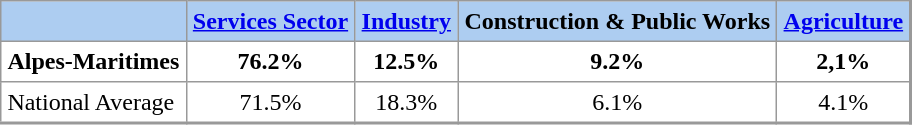<table align="center" rules="all" cellspacing="0" cellpadding="4" style="border: 1px solid #999; border-right: 2px solid #999; border-bottom:2px solid #999; background: #FFFFFF">
<tr style="background: #adcdf1">
<th></th>
<th><a href='#'>Services Sector</a></th>
<th><a href='#'>Industry</a></th>
<th>Construction & Public Works</th>
<th><a href='#'>Agriculture</a></th>
</tr>
<tr>
<td><strong>Alpes-Maritimes</strong></td>
<td align=center><strong>76.2%</strong></td>
<td align=center><strong>12.5%</strong></td>
<td align=center><strong>9.2%</strong></td>
<td align=center><strong>2,1%</strong></td>
</tr>
<tr>
<td>National Average</td>
<td align=center>71.5%</td>
<td align=center>18.3%</td>
<td align=center>6.1%</td>
<td align=center>4.1%</td>
</tr>
</table>
